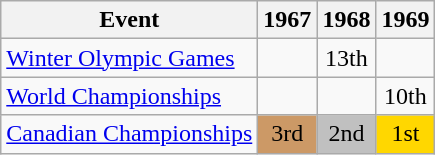<table class="wikitable">
<tr>
<th>Event</th>
<th>1967</th>
<th>1968</th>
<th>1969</th>
</tr>
<tr>
<td><a href='#'>Winter Olympic Games</a></td>
<td></td>
<td align="center">13th</td>
<td></td>
</tr>
<tr>
<td><a href='#'>World Championships</a></td>
<td></td>
<td></td>
<td align="center">10th</td>
</tr>
<tr>
<td><a href='#'>Canadian Championships</a></td>
<td align="center" bgcolor="cc9966">3rd</td>
<td align="center" bgcolor="silver">2nd</td>
<td align="center" bgcolor="gold">1st</td>
</tr>
</table>
